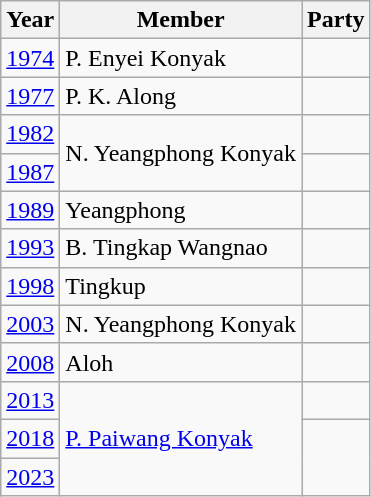<table class="wikitable sortable">
<tr>
<th>Year</th>
<th>Member</th>
<th colspan="2">Party</th>
</tr>
<tr>
<td><a href='#'>1974</a></td>
<td>P. Enyei Konyak</td>
<td></td>
</tr>
<tr>
<td><a href='#'>1977</a></td>
<td>P. K. Along</td>
<td></td>
</tr>
<tr>
<td><a href='#'>1982</a></td>
<td rowspan=2>N. Yeangphong Konyak</td>
<td></td>
</tr>
<tr>
<td><a href='#'>1987</a></td>
</tr>
<tr>
<td><a href='#'>1989</a></td>
<td>Yeangphong</td>
<td></td>
</tr>
<tr>
<td><a href='#'>1993</a></td>
<td>B. Tingkap Wangnao</td>
<td></td>
</tr>
<tr>
<td><a href='#'>1998</a></td>
<td>Tingkup</td>
</tr>
<tr>
<td><a href='#'>2003</a></td>
<td>N. Yeangphong Konyak</td>
<td></td>
</tr>
<tr>
<td><a href='#'>2008</a></td>
<td>Aloh</td>
<td></td>
</tr>
<tr>
<td><a href='#'>2013</a></td>
<td rowspan=3><a href='#'>P. Paiwang Konyak</a></td>
<td></td>
</tr>
<tr>
<td><a href='#'>2018</a></td>
</tr>
<tr>
<td><a href='#'>2023</a></td>
</tr>
</table>
